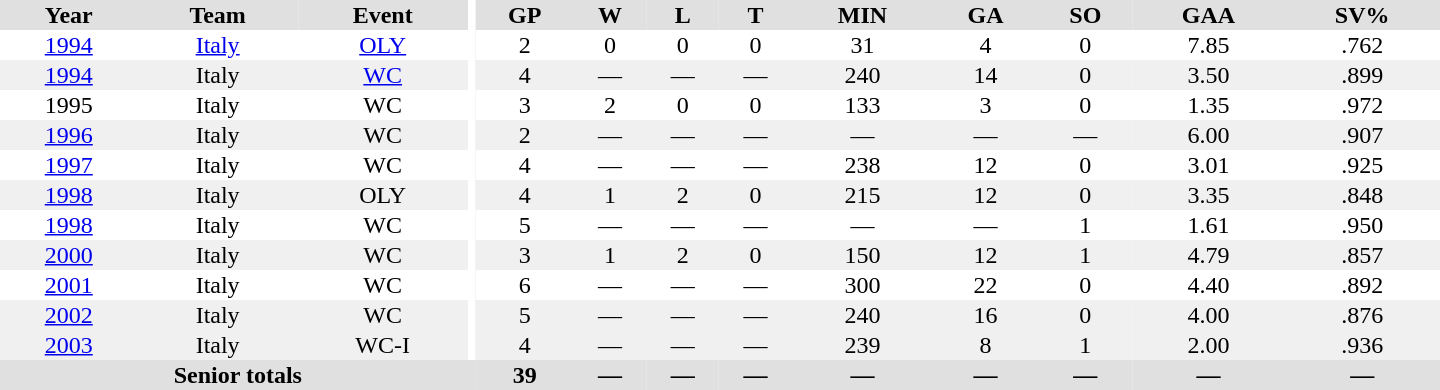<table border="0" cellpadding="1" cellspacing="0" ID="Table3" style="text-align:center; width:60em">
<tr ALIGN="center" bgcolor="#e0e0e0">
<th>Year</th>
<th>Team</th>
<th>Event</th>
<th rowspan="99" bgcolor="#ffffff"></th>
<th>GP</th>
<th>W</th>
<th>L</th>
<th>T</th>
<th>MIN</th>
<th>GA</th>
<th>SO</th>
<th>GAA</th>
<th>SV%</th>
</tr>
<tr>
<td><a href='#'>1994</a></td>
<td><a href='#'>Italy</a></td>
<td><a href='#'>OLY</a></td>
<td>2</td>
<td>0</td>
<td>0</td>
<td>0</td>
<td>31</td>
<td>4</td>
<td>0</td>
<td>7.85</td>
<td>.762</td>
</tr>
<tr bgcolor="#f0f0f0">
<td><a href='#'>1994</a></td>
<td>Italy</td>
<td><a href='#'>WC</a></td>
<td>4</td>
<td>—</td>
<td>—</td>
<td>—</td>
<td>240</td>
<td>14</td>
<td>0</td>
<td>3.50</td>
<td>.899</td>
</tr>
<tr>
<td>1995</td>
<td>Italy</td>
<td>WC</td>
<td>3</td>
<td>2</td>
<td>0</td>
<td>0</td>
<td>133</td>
<td>3</td>
<td>0</td>
<td>1.35</td>
<td>.972</td>
</tr>
<tr bgcolor="#f0f0f0">
<td><a href='#'>1996</a></td>
<td>Italy</td>
<td>WC</td>
<td>2</td>
<td>—</td>
<td>—</td>
<td>—</td>
<td>—</td>
<td>—</td>
<td>—</td>
<td>6.00</td>
<td>.907</td>
</tr>
<tr>
<td><a href='#'>1997</a></td>
<td>Italy</td>
<td>WC</td>
<td>4</td>
<td>—</td>
<td>—</td>
<td>—</td>
<td>238</td>
<td>12</td>
<td>0</td>
<td>3.01</td>
<td>.925</td>
</tr>
<tr bgcolor="#f0f0f0">
<td><a href='#'>1998</a></td>
<td>Italy</td>
<td>OLY</td>
<td>4</td>
<td>1</td>
<td>2</td>
<td>0</td>
<td>215</td>
<td>12</td>
<td>0</td>
<td>3.35</td>
<td>.848</td>
</tr>
<tr>
<td><a href='#'>1998</a></td>
<td>Italy</td>
<td>WC</td>
<td>5</td>
<td>—</td>
<td>—</td>
<td>—</td>
<td>—</td>
<td>—</td>
<td>1</td>
<td>1.61</td>
<td>.950</td>
</tr>
<tr bgcolor="#f0f0f0">
<td><a href='#'>2000</a></td>
<td>Italy</td>
<td>WC</td>
<td>3</td>
<td>1</td>
<td>2</td>
<td>0</td>
<td>150</td>
<td>12</td>
<td>1</td>
<td>4.79</td>
<td>.857</td>
</tr>
<tr>
<td><a href='#'>2001</a></td>
<td>Italy</td>
<td>WC</td>
<td>6</td>
<td>—</td>
<td>—</td>
<td>—</td>
<td>300</td>
<td>22</td>
<td>0</td>
<td>4.40</td>
<td>.892</td>
</tr>
<tr bgcolor="#f0f0f0">
<td><a href='#'>2002</a></td>
<td>Italy</td>
<td>WC</td>
<td>5</td>
<td>—</td>
<td>—</td>
<td>—</td>
<td>240</td>
<td>16</td>
<td>0</td>
<td>4.00</td>
<td>.876</td>
</tr>
<tr bgcolor="#f0f0f0">
<td><a href='#'>2003</a></td>
<td>Italy</td>
<td>WC-I</td>
<td>4</td>
<td>—</td>
<td>—</td>
<td>—</td>
<td>239</td>
<td>8</td>
<td>1</td>
<td>2.00</td>
<td>.936</td>
</tr>
<tr bgcolor="#e0e0e0">
<th colspan=4>Senior totals</th>
<th>39</th>
<th>—</th>
<th>—</th>
<th>—</th>
<th>—</th>
<th>—</th>
<th>—</th>
<th>—</th>
<th>—</th>
</tr>
</table>
